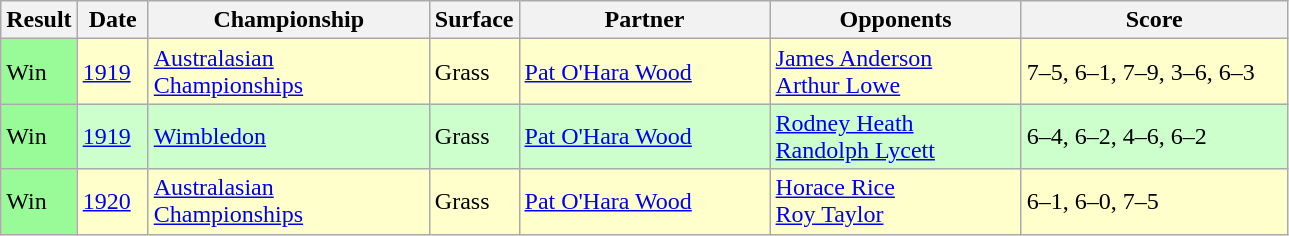<table class="sortable wikitable">
<tr>
<th style="width:40px">Result</th>
<th style="width:40px">Date</th>
<th style="width:180px">Championship</th>
<th style="width:50px">Surface</th>
<th style="width:160px">Partner</th>
<th style="width:160px">Opponents</th>
<th style="width:170px" class="unsortable">Score</th>
</tr>
<tr bgcolor="#ffc">
<td style="background:#98fb98;">Win</td>
<td><a href='#'>1919</a></td>
<td><a href='#'>Australasian Championships</a></td>
<td>Grass</td>
<td> <a href='#'>Pat O'Hara Wood</a></td>
<td> <a href='#'>James Anderson</a> <br>  <a href='#'>Arthur Lowe</a></td>
<td>7–5, 6–1, 7–9, 3–6, 6–3</td>
</tr>
<tr bgcolor="#cfc">
<td style="background:#98fb98;">Win</td>
<td><a href='#'>1919</a></td>
<td><a href='#'>Wimbledon</a></td>
<td>Grass</td>
<td> <a href='#'>Pat O'Hara Wood</a></td>
<td> <a href='#'>Rodney Heath</a> <br>  <a href='#'>Randolph Lycett</a></td>
<td>6–4, 6–2, 4–6, 6–2</td>
</tr>
<tr bgcolor="#ffc">
<td style="background:#98fb98;">Win</td>
<td><a href='#'>1920</a></td>
<td><a href='#'>Australasian Championships</a></td>
<td>Grass</td>
<td> <a href='#'>Pat O'Hara Wood</a></td>
<td> <a href='#'>Horace Rice</a> <br>  <a href='#'>Roy Taylor</a></td>
<td>6–1, 6–0, 7–5</td>
</tr>
</table>
